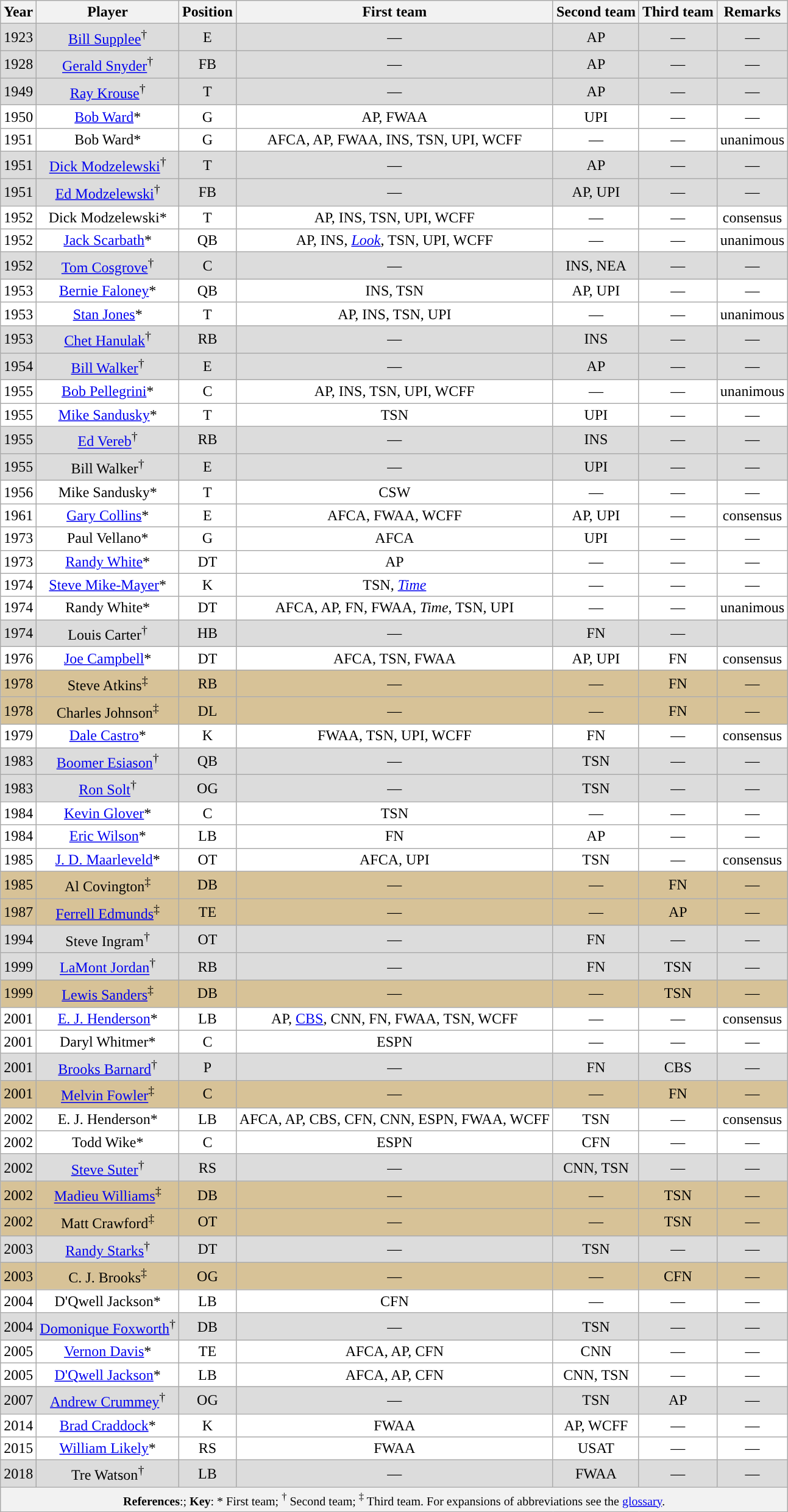<table class="wikitable" style="text-align:center;">
<tr>
<th>Year</th>
<th>Player</th>
<th>Position</th>
<th>First team</th>
<th>Second team</th>
<th>Third team</th>
<th>Remarks</th>
</tr>
<tr style="background: #dcdcdc;">
<td>1923</td>
<td><a href='#'>Bill Supplee</a><sup>†</sup></td>
<td>E</td>
<td>—</td>
<td>AP</td>
<td>—</td>
<td>—</td>
</tr>
<tr style="background: #dcdcdc;">
<td>1928</td>
<td><a href='#'>Gerald Snyder</a><sup>†</sup></td>
<td>FB</td>
<td>—</td>
<td>AP</td>
<td>—</td>
<td>—</td>
</tr>
<tr style="background: #dcdcdc;">
<td>1949</td>
<td><a href='#'>Ray Krouse</a><sup>†</sup></td>
<td>T</td>
<td>—</td>
<td>AP</td>
<td>—</td>
<td>—</td>
</tr>
<tr style="background: #ffffff;">
<td>1950</td>
<td><a href='#'>Bob Ward</a>*</td>
<td>G</td>
<td>AP, FWAA</td>
<td>UPI</td>
<td>—</td>
<td>—</td>
</tr>
<tr style="background: #ffffff;">
<td>1951</td>
<td>Bob Ward*</td>
<td>G</td>
<td>AFCA, AP, FWAA, INS, TSN, UPI, WCFF</td>
<td>—</td>
<td>—</td>
<td>unanimous</td>
</tr>
<tr style="background: #dcdcdc;">
<td>1951</td>
<td><a href='#'>Dick Modzelewski</a><sup>†</sup></td>
<td>T</td>
<td>—</td>
<td>AP</td>
<td>—</td>
<td>—</td>
</tr>
<tr style="background: #dcdcdc;">
<td>1951</td>
<td><a href='#'>Ed Modzelewski</a><sup>†</sup></td>
<td>FB</td>
<td>—</td>
<td>AP, UPI</td>
<td>—</td>
<td>—</td>
</tr>
<tr style="background: #ffffff;">
<td>1952</td>
<td>Dick Modzelewski*</td>
<td>T</td>
<td>AP, INS, TSN, UPI, WCFF</td>
<td>—</td>
<td>—</td>
<td>consensus</td>
</tr>
<tr style="background: #ffffff;">
<td>1952</td>
<td><a href='#'>Jack Scarbath</a>*</td>
<td>QB</td>
<td>AP, INS, <em><a href='#'>Look</a></em>, TSN, UPI, WCFF </td>
<td>—</td>
<td>—</td>
<td>unanimous</td>
</tr>
<tr style="background: #dcdcdc;">
<td>1952</td>
<td><a href='#'>Tom Cosgrove</a><sup>†</sup></td>
<td>C</td>
<td>—</td>
<td>INS, NEA</td>
<td>—</td>
<td>—</td>
</tr>
<tr style="background: #ffffff;">
<td>1953</td>
<td><a href='#'>Bernie Faloney</a>*</td>
<td>QB</td>
<td>INS, TSN</td>
<td>AP, UPI</td>
<td>—</td>
<td>—</td>
</tr>
<tr style="background: #ffffff;">
<td>1953</td>
<td><a href='#'>Stan Jones</a>*</td>
<td>T</td>
<td>AP, INS, TSN, UPI</td>
<td>—</td>
<td>—</td>
<td>unanimous</td>
</tr>
<tr style="background: #dcdcdc;">
<td>1953</td>
<td><a href='#'>Chet Hanulak</a><sup>†</sup></td>
<td>RB</td>
<td>—</td>
<td>INS</td>
<td>—</td>
<td>—</td>
</tr>
<tr style="background: #dcdcdc;">
<td>1954</td>
<td><a href='#'>Bill Walker</a><sup>†</sup></td>
<td>E</td>
<td>—</td>
<td>AP</td>
<td>—</td>
<td>—</td>
</tr>
<tr style="background: #ffffff;">
<td>1955</td>
<td><a href='#'>Bob Pellegrini</a>*</td>
<td>C</td>
<td>AP, INS, TSN, UPI, WCFF</td>
<td>—</td>
<td>—</td>
<td>unanimous</td>
</tr>
<tr style="background: #ffffff;">
<td>1955</td>
<td><a href='#'>Mike Sandusky</a>*</td>
<td>T</td>
<td>TSN</td>
<td>UPI</td>
<td>—</td>
<td>—</td>
</tr>
<tr style="background: #dcdcdc;">
<td>1955</td>
<td><a href='#'>Ed Vereb</a><sup>†</sup></td>
<td>RB</td>
<td>—</td>
<td>INS</td>
<td>—</td>
<td>—</td>
</tr>
<tr style="background: #dcdcdc;">
<td>1955</td>
<td>Bill Walker<sup>†</sup></td>
<td>E</td>
<td>—</td>
<td>UPI</td>
<td>—</td>
<td>—</td>
</tr>
<tr style="background: #ffffff;">
<td>1956</td>
<td>Mike Sandusky*</td>
<td>T</td>
<td>CSW</td>
<td>—</td>
<td>—</td>
<td>—</td>
</tr>
<tr style="background: #ffffff;">
<td>1961</td>
<td><a href='#'>Gary Collins</a>*</td>
<td>E</td>
<td>AFCA, FWAA, WCFF</td>
<td>AP, UPI</td>
<td>—</td>
<td>consensus</td>
</tr>
<tr style="background: #ffffff;">
<td>1973</td>
<td>Paul Vellano*</td>
<td>G</td>
<td>AFCA</td>
<td>UPI</td>
<td>—</td>
<td>—</td>
</tr>
<tr style="background: #ffffff;">
<td>1973</td>
<td><a href='#'>Randy White</a>*</td>
<td>DT</td>
<td>AP</td>
<td>—</td>
<td>—</td>
<td>—</td>
</tr>
<tr style="background: #ffffff;">
<td>1974</td>
<td><a href='#'>Steve Mike-Mayer</a>*</td>
<td>K</td>
<td>TSN, <em><a href='#'>Time</a></em></td>
<td>—</td>
<td>—</td>
<td>—</td>
</tr>
<tr style="background: #ffffff;">
<td>1974</td>
<td>Randy White*</td>
<td>DT</td>
<td>AFCA, AP, FN, FWAA, <em>Time</em>, TSN, UPI</td>
<td>—</td>
<td>—</td>
<td>unanimous</td>
</tr>
<tr style="background: #dcdcdc;">
<td>1974</td>
<td>Louis Carter<sup>†</sup></td>
<td>HB</td>
<td>—</td>
<td>FN</td>
<td>—</td>
<td></td>
</tr>
<tr style="background: #ffffff;">
<td>1976</td>
<td><a href='#'>Joe Campbell</a>*</td>
<td>DT</td>
<td>AFCA, TSN, FWAA</td>
<td>AP, UPI</td>
<td>FN</td>
<td>consensus</td>
</tr>
<tr style="background: #d7c297;">
<td>1978</td>
<td>Steve Atkins<sup>‡</sup></td>
<td>RB</td>
<td>—</td>
<td>—</td>
<td>FN</td>
<td>—</td>
</tr>
<tr style="background: #d7c297;">
<td>1978</td>
<td>Charles Johnson<sup>‡</sup></td>
<td>DL</td>
<td>—</td>
<td>—</td>
<td>FN</td>
<td>—</td>
</tr>
<tr style="background: #ffffff;">
<td>1979</td>
<td><a href='#'>Dale Castro</a>*</td>
<td>K</td>
<td>FWAA, TSN, UPI, WCFF</td>
<td>FN</td>
<td>—</td>
<td>consensus</td>
</tr>
<tr style="background: #dcdcdc;">
<td>1983</td>
<td><a href='#'>Boomer Esiason</a><sup>†</sup></td>
<td>QB</td>
<td>—</td>
<td>TSN</td>
<td>—</td>
<td>—</td>
</tr>
<tr style="background: #dcdcdc;">
<td>1983</td>
<td><a href='#'>Ron Solt</a><sup>†</sup></td>
<td>OG</td>
<td>—</td>
<td>TSN</td>
<td>—</td>
<td>—</td>
</tr>
<tr style="background: #ffffff;">
<td>1984</td>
<td><a href='#'>Kevin Glover</a>*</td>
<td>C</td>
<td>TSN</td>
<td>—</td>
<td>—</td>
<td>—</td>
</tr>
<tr style="background: #ffffff;">
<td>1984</td>
<td><a href='#'>Eric Wilson</a>*</td>
<td>LB</td>
<td>FN</td>
<td>AP</td>
<td>—</td>
<td>—</td>
</tr>
<tr style="background: #ffffff;">
<td>1985</td>
<td><a href='#'>J. D. Maarleveld</a>*</td>
<td>OT</td>
<td>AFCA, UPI</td>
<td>TSN</td>
<td>—</td>
<td>consensus</td>
</tr>
<tr style="background: #d7c297;">
<td>1985</td>
<td>Al Covington<sup>‡</sup></td>
<td>DB</td>
<td>—</td>
<td>—</td>
<td>FN</td>
<td>—</td>
</tr>
<tr style="background: #d7c297;">
<td>1987</td>
<td><a href='#'>Ferrell Edmunds</a><sup>‡</sup></td>
<td>TE</td>
<td>—</td>
<td>—</td>
<td>AP</td>
<td>—</td>
</tr>
<tr style="background: #dcdcdc;">
<td>1994</td>
<td>Steve Ingram<sup>†</sup></td>
<td>OT</td>
<td>—</td>
<td>FN</td>
<td>—</td>
<td>—</td>
</tr>
<tr style="background: #dcdcdc;">
<td>1999</td>
<td><a href='#'>LaMont Jordan</a><sup>†</sup></td>
<td>RB</td>
<td>—</td>
<td>FN</td>
<td>TSN</td>
<td>—</td>
</tr>
<tr style="background: #d7c297;">
<td>1999</td>
<td><a href='#'>Lewis Sanders</a><sup>‡</sup></td>
<td>DB</td>
<td>—</td>
<td>—</td>
<td>TSN</td>
<td>—</td>
</tr>
<tr style="background: #ffffff;">
<td>2001</td>
<td><a href='#'>E. J. Henderson</a>*</td>
<td>LB</td>
<td>AP, <a href='#'>CBS</a>, CNN, FN, FWAA, TSN, WCFF</td>
<td>—</td>
<td>—</td>
<td>consensus</td>
</tr>
<tr style="background: #ffffff;">
<td>2001</td>
<td>Daryl Whitmer*</td>
<td>C</td>
<td>ESPN</td>
<td>—</td>
<td>—</td>
<td>—</td>
</tr>
<tr style="background: #dcdcdc;">
<td>2001</td>
<td><a href='#'>Brooks Barnard</a><sup>†</sup></td>
<td>P</td>
<td>—</td>
<td>FN</td>
<td>CBS</td>
<td>—</td>
</tr>
<tr style="background: #d7c297;">
<td>2001</td>
<td><a href='#'>Melvin Fowler</a><sup>‡</sup></td>
<td>C</td>
<td>—</td>
<td>—</td>
<td>FN</td>
<td>—</td>
</tr>
<tr style="background: #ffffff;">
<td>2002</td>
<td>E. J. Henderson*</td>
<td>LB</td>
<td>AFCA, AP, CBS, CFN, CNN, ESPN, FWAA, WCFF</td>
<td>TSN</td>
<td>—</td>
<td>consensus</td>
</tr>
<tr style="background: #ffffff;">
<td>2002</td>
<td>Todd Wike*</td>
<td>C</td>
<td>ESPN</td>
<td>CFN</td>
<td>—</td>
<td>—</td>
</tr>
<tr style="background: #dcdcdc;">
<td>2002</td>
<td><a href='#'>Steve Suter</a><sup>†</sup></td>
<td>RS</td>
<td>—</td>
<td>CNN, TSN</td>
<td>—</td>
<td>—</td>
</tr>
<tr style="background: #d7c297;">
<td>2002</td>
<td><a href='#'>Madieu Williams</a><sup>‡</sup></td>
<td>DB</td>
<td>—</td>
<td>—</td>
<td>TSN</td>
<td>—</td>
</tr>
<tr style="background: #d7c297;">
<td>2002</td>
<td>Matt Crawford<sup>‡</sup></td>
<td>OT</td>
<td>—</td>
<td>—</td>
<td>TSN</td>
<td>—</td>
</tr>
<tr style="background: #dcdcdc;">
<td>2003</td>
<td><a href='#'>Randy Starks</a><sup>†</sup></td>
<td>DT</td>
<td>—</td>
<td>TSN</td>
<td>—</td>
<td>—</td>
</tr>
<tr style="background: #d7c297;">
<td>2003</td>
<td>C. J. Brooks<sup>‡</sup></td>
<td>OG</td>
<td>—</td>
<td>—</td>
<td>CFN</td>
<td>—</td>
</tr>
<tr style="background: #ffffff;">
<td>2004</td>
<td>D'Qwell Jackson*</td>
<td>LB</td>
<td>CFN</td>
<td>—</td>
<td>—</td>
<td>—</td>
</tr>
<tr style="background: #dcdcdc;">
<td>2004</td>
<td><a href='#'>Domonique Foxworth</a><sup>†</sup></td>
<td>DB</td>
<td>—</td>
<td>TSN</td>
<td>—</td>
<td>—</td>
</tr>
<tr style="background: #ffffff;">
<td>2005</td>
<td><a href='#'>Vernon Davis</a>*</td>
<td>TE</td>
<td>AFCA, AP, CFN</td>
<td>CNN</td>
<td>—</td>
<td>—</td>
</tr>
<tr style="background: #ffffff;">
<td>2005</td>
<td><a href='#'>D'Qwell Jackson</a>*</td>
<td>LB</td>
<td>AFCA, AP, CFN</td>
<td>CNN, TSN</td>
<td>—</td>
<td>—</td>
</tr>
<tr style="background: #dcdcdc;">
<td>2007</td>
<td><a href='#'>Andrew Crummey</a><sup>†</sup></td>
<td>OG</td>
<td>—</td>
<td>TSN</td>
<td>AP</td>
<td>—</td>
</tr>
<tr style="background: #ffffff;">
<td>2014</td>
<td><a href='#'>Brad Craddock</a>*</td>
<td>K</td>
<td>FWAA</td>
<td>AP, WCFF</td>
<td>—</td>
<td>—</td>
</tr>
<tr style="background: #ffffff;">
<td>2015</td>
<td><a href='#'>William Likely</a>*</td>
<td>RS</td>
<td>FWAA</td>
<td>USAT</td>
<td>—</td>
<td>—</td>
</tr>
<tr style="background: #dcdcdc;">
<td>2018</td>
<td>Tre Watson<sup>†</sup></td>
<td>LB</td>
<td align=center>—</td>
<td>FWAA</td>
<td align=center>—</td>
<td align="center">—</td>
</tr>
<tr align=center style=background:#f2f2f2>
<td colspan=7><small><strong>References</strong>:; <strong>Key</strong>:  * First team;  <sup>†</sup> Second team;  <sup>‡</sup> Third team. For expansions of abbreviations see the <a href='#'>glossary</a>.</small></td>
</tr>
</table>
